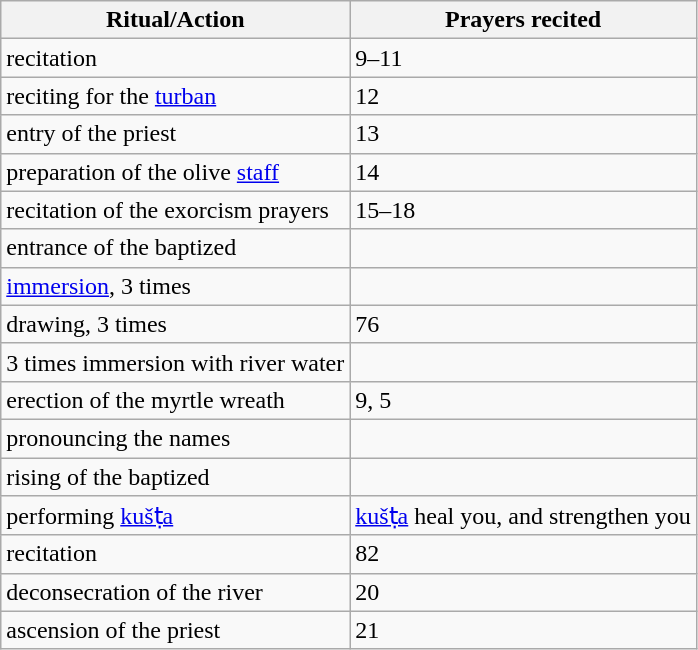<table class="wikitable sortable">
<tr>
<th>Ritual/Action</th>
<th>Prayers recited</th>
</tr>
<tr>
<td>recitation</td>
<td>9–11</td>
</tr>
<tr>
<td>reciting for the <a href='#'>turban</a></td>
<td>12</td>
</tr>
<tr>
<td>entry of the priest</td>
<td>13</td>
</tr>
<tr>
<td>preparation of the olive <a href='#'>staff</a></td>
<td>14</td>
</tr>
<tr>
<td>recitation of the exorcism prayers</td>
<td>15–18</td>
</tr>
<tr>
<td>entrance of the baptized</td>
<td></td>
</tr>
<tr>
<td><a href='#'>immersion</a>, 3 times</td>
<td></td>
</tr>
<tr>
<td>drawing, 3 times</td>
<td>76</td>
</tr>
<tr>
<td>3 times immersion with river water</td>
</tr>
<tr>
<td>erection of the myrtle wreath</td>
<td>9, 5</td>
</tr>
<tr>
<td>pronouncing the names</td>
<td></td>
</tr>
<tr>
<td>rising of the baptized</td>
<td></td>
</tr>
<tr>
<td>performing <a href='#'>kušṭa</a></td>
<td><a href='#'>kušṭa</a> heal you, and strengthen you</td>
</tr>
<tr>
<td>recitation</td>
<td>82</td>
</tr>
<tr>
<td>deconsecration of the river</td>
<td>20</td>
</tr>
<tr>
<td>ascension of the priest</td>
<td>21</td>
</tr>
</table>
